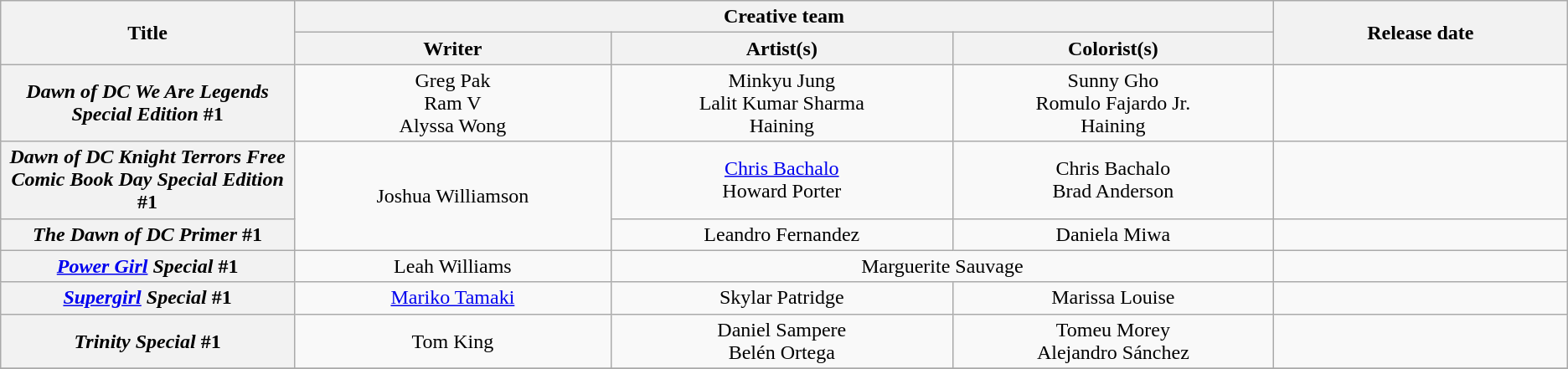<table class="wikitable sortable" style="text-align:center; font-weight:normal;">
<tr>
<th scope="col" rowspan="2" align="center" width="15%">Title</th>
<th scope="col" colspan="3" align="center" width="50%">Creative team</th>
<th scope="col" rowspan="2" align="center" width="15%">Release date</th>
</tr>
<tr>
<th scope="col">Writer</th>
<th scope="col">Artist(s)</th>
<th scope="col">Colorist(s)</th>
</tr>
<tr>
<th scope="row"><em>Dawn of DC We Are Legends Special Edition</em> #1</th>
<td>Greg Pak<br>Ram V<br>Alyssa Wong</td>
<td>Minkyu Jung<br>Lalit Kumar Sharma<br>Haining</td>
<td>Sunny Gho<br>Romulo Fajardo Jr.<br>Haining</td>
<td></td>
</tr>
<tr>
<th scope="row"><em>Dawn of DC Knight Terrors Free Comic Book Day Special Edition</em> #1</th>
<td rowspan="2">Joshua Williamson</td>
<td><a href='#'>Chris Bachalo</a><br>Howard Porter</td>
<td>Chris Bachalo<br>Brad Anderson</td>
<td></td>
</tr>
<tr>
<th scope="row"><em>The Dawn of DC Primer</em> #1</th>
<td>Leandro Fernandez</td>
<td>Daniela Miwa</td>
<td></td>
</tr>
<tr>
<th scope="row"><em><a href='#'>Power Girl</a> Special</em> #1</th>
<td>Leah Williams</td>
<td colspan="2">Marguerite Sauvage</td>
<td></td>
</tr>
<tr>
<th scope="row"><em><a href='#'>Supergirl</a> Special</em> #1</th>
<td><a href='#'>Mariko Tamaki</a></td>
<td>Skylar Patridge</td>
<td>Marissa Louise</td>
<td></td>
</tr>
<tr>
<th scope="row"><em>Trinity Special</em> #1</th>
<td>Tom King</td>
<td>Daniel Sampere<br>Belén Ortega</td>
<td>Tomeu Morey<br>Alejandro Sánchez</td>
<td></td>
</tr>
<tr>
</tr>
</table>
